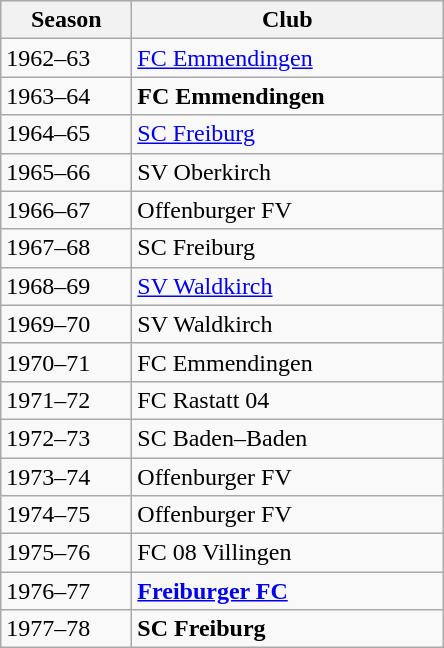<table class="wikitable">
<tr align="center" bgcolor="#dfdfdf">
<th width="80">Season</th>
<th width="200">Club</th>
</tr>
<tr>
<td>1962–63</td>
<td><a href='#'>FC Emmendingen</a></td>
</tr>
<tr>
<td>1963–64</td>
<td><strong>FC Emmendingen</strong></td>
</tr>
<tr>
<td>1964–65</td>
<td><a href='#'>SC Freiburg</a></td>
</tr>
<tr>
<td>1965–66</td>
<td>SV Oberkirch</td>
</tr>
<tr>
<td>1966–67</td>
<td>Offenburger FV</td>
</tr>
<tr>
<td>1967–68</td>
<td>SC Freiburg</td>
</tr>
<tr>
<td>1968–69</td>
<td><a href='#'>SV Waldkirch</a></td>
</tr>
<tr>
<td>1969–70</td>
<td>SV Waldkirch</td>
</tr>
<tr>
<td>1970–71</td>
<td>FC Emmendingen</td>
</tr>
<tr>
<td>1971–72</td>
<td>FC Rastatt 04</td>
</tr>
<tr>
<td>1972–73</td>
<td>SC Baden–Baden</td>
</tr>
<tr>
<td>1973–74</td>
<td>Offenburger FV</td>
</tr>
<tr>
<td>1974–75</td>
<td>Offenburger FV</td>
</tr>
<tr>
<td>1975–76</td>
<td>FC 08 Villingen</td>
</tr>
<tr>
<td>1976–77</td>
<td><strong><a href='#'>Freiburger FC</a></strong></td>
</tr>
<tr>
<td>1977–78</td>
<td><strong>SC Freiburg</strong></td>
</tr>
</table>
